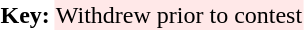<table border="0">
<tr>
<td><strong>Key:</strong></td>
<td align="center" bgcolor=#FFE8E8>Withdrew prior to contest</td>
</tr>
</table>
